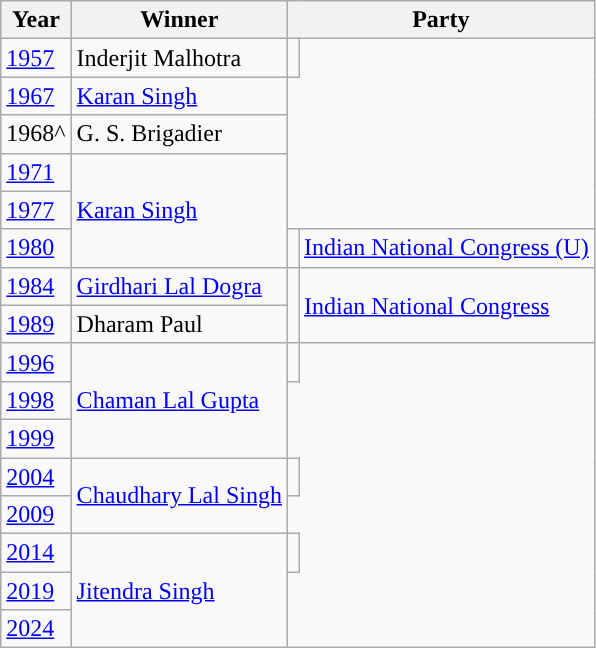<table class="wikitable sortable">
<tr>
<th>Year</th>
<th>Winner</th>
<th colspan="2">Party</th>
</tr>
<tr>
<td><a href='#'>1957</a></td>
<td>Inderjit Malhotra</td>
<td></td>
</tr>
<tr>
<td><a href='#'>1967</a></td>
<td><a href='#'>Karan Singh</a></td>
</tr>
<tr>
<td>1968^</td>
<td>G. S. Brigadier</td>
</tr>
<tr>
<td><a href='#'>1971</a></td>
<td rowspan="3"><a href='#'>Karan Singh</a></td>
</tr>
<tr>
<td><a href='#'>1977</a></td>
</tr>
<tr>
<td><a href='#'>1980</a></td>
<td rowspan="1" style="background-color: "></td>
<td><a href='#'>Indian National Congress (U)</a></td>
</tr>
<tr>
<td><a href='#'>1984</a></td>
<td><a href='#'>Girdhari Lal Dogra</a></td>
<td rowspan="2" style="background-color: "></td>
<td rowspan=2><a href='#'>Indian National Congress</a></td>
</tr>
<tr>
<td><a href='#'>1989</a></td>
<td>Dharam Paul</td>
</tr>
<tr>
<td><a href='#'>1996</a></td>
<td rowspan="3"><a href='#'>Chaman Lal Gupta</a></td>
<td></td>
</tr>
<tr>
<td><a href='#'>1998</a></td>
</tr>
<tr>
<td><a href='#'>1999</a></td>
</tr>
<tr>
<td><a href='#'>2004</a></td>
<td rowspan="2"><a href='#'>Chaudhary Lal Singh</a></td>
<td></td>
</tr>
<tr>
<td><a href='#'>2009</a></td>
</tr>
<tr>
<td><a href='#'>2014</a></td>
<td rowspan="3"><a href='#'>Jitendra Singh</a></td>
<td></td>
</tr>
<tr>
<td><a href='#'>2019</a></td>
</tr>
<tr>
<td><a href='#'>2024</a></td>
</tr>
</table>
